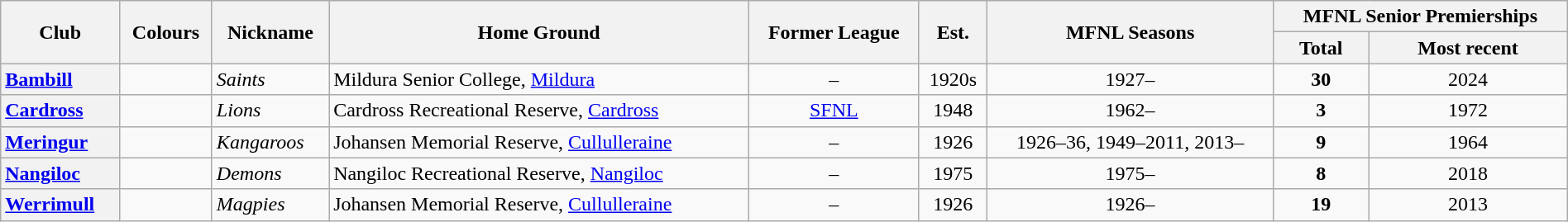<table class="wikitable sortable mw-collapsible mw-collapsed" style="text-align:center; width:100%">
<tr>
<th rowspan="2">Club</th>
<th rowspan="2">Colours</th>
<th rowspan="2">Nickname</th>
<th rowspan="2">Home Ground</th>
<th rowspan="2">Former League</th>
<th rowspan="2">Est.</th>
<th rowspan="2">MFNL Seasons</th>
<th colspan="2">MFNL Senior Premierships</th>
</tr>
<tr>
<th>Total</th>
<th>Most recent</th>
</tr>
<tr>
<th style="text-align:left"><a href='#'>Bambill</a></th>
<td></td>
<td align="left"><em>Saints</em></td>
<td align="left">Mildura Senior College, <a href='#'>Mildura</a></td>
<td align="center">–</td>
<td>1920s</td>
<td>1927–</td>
<td align="center"><strong>30</strong></td>
<td>2024</td>
</tr>
<tr>
<th style="text-align:left"><a href='#'>Cardross</a></th>
<td></td>
<td align="left"><em>Lions</em></td>
<td align="left">Cardross Recreational Reserve, <a href='#'>Cardross</a></td>
<td align="center"><a href='#'>SFNL</a></td>
<td>1948</td>
<td>1962–</td>
<td align="center"><strong>3</strong></td>
<td>1972</td>
</tr>
<tr>
<th style="text-align:left"><a href='#'>Meringur</a></th>
<td></td>
<td align="left"><em>Kangaroos</em></td>
<td align="left">Johansen Memorial Reserve, <a href='#'>Cullulleraine</a></td>
<td align="center">–</td>
<td>1926</td>
<td>1926–36, 1949–2011, 2013–</td>
<td align="center"><strong>9</strong></td>
<td>1964</td>
</tr>
<tr>
<th style="text-align:left"><a href='#'>Nangiloc</a></th>
<td></td>
<td align="left"><em>Demons</em></td>
<td align="left">Nangiloc Recreational Reserve, <a href='#'>Nangiloc</a></td>
<td align="center">–</td>
<td>1975</td>
<td>1975–</td>
<td align="center"><strong>8</strong></td>
<td>2018</td>
</tr>
<tr>
<th style="text-align:left"><a href='#'>Werrimull</a></th>
<td></td>
<td align="left"><em>Magpies</em></td>
<td align="left">Johansen Memorial Reserve, <a href='#'>Cullulleraine</a></td>
<td align="center">–</td>
<td>1926</td>
<td>1926–</td>
<td align="center"><strong>19</strong></td>
<td>2013</td>
</tr>
</table>
